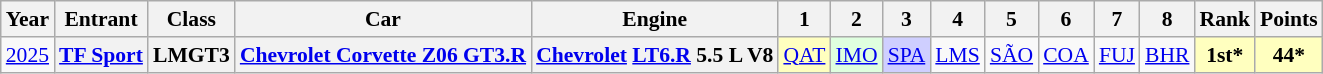<table class="wikitable" style="text-align:center; font-size:90%">
<tr>
<th>Year</th>
<th>Entrant</th>
<th>Class</th>
<th>Car</th>
<th>Engine</th>
<th>1</th>
<th>2</th>
<th>3</th>
<th>4</th>
<th>5</th>
<th>6</th>
<th>7</th>
<th>8</th>
<th>Rank</th>
<th>Points</th>
</tr>
<tr>
<td><a href='#'>2025</a></td>
<th><a href='#'>TF Sport</a></th>
<th>LMGT3</th>
<th><a href='#'>Chevrolet Corvette Z06 GT3.R</a></th>
<th><a href='#'>Chevrolet</a> <a href='#'>LT6.R</a> 5.5 L V8</th>
<td style="background:#FFFFBF;"><a href='#'>QAT</a><br></td>
<td style="background:#DFFFDF;"><a href='#'>IMO</a><br></td>
<td style="background:#CFCFFF;"><a href='#'>SPA</a><br></td>
<td style="background:#;"><a href='#'>LMS</a><br></td>
<td style="background:#;"><a href='#'>SÃO</a><br></td>
<td style="background:#;"><a href='#'>COA</a><br></td>
<td style="background:#;"><a href='#'>FUJ</a><br></td>
<td style="background:#;"><a href='#'>BHR</a><br></td>
<th style="background:#FFFFBF;">1st*</th>
<th style="background:#FFFFBF;">44*</th>
</tr>
</table>
